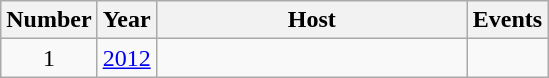<table class="wikitable">
<tr>
<th width=20>Number</th>
<th width=20>Year</th>
<th width=200>Host</th>
<th width=20>Events</th>
</tr>
<tr>
<td align=center>1</td>
<td><a href='#'>2012</a></td>
<td></td>
<td align=center></td>
</tr>
</table>
